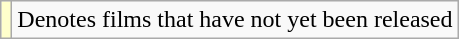<table class="wikitable">
<tr>
<td style="background:#ffc;"></td>
<td>Denotes films that have not yet been released</td>
</tr>
</table>
